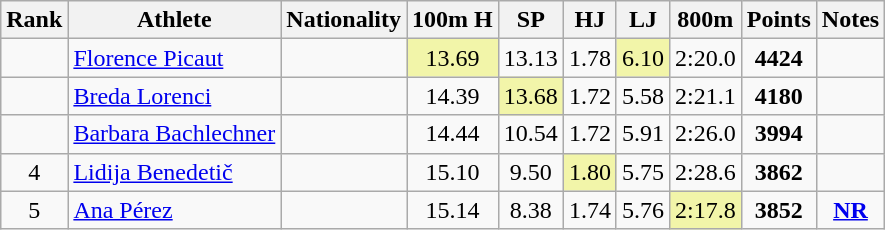<table class="wikitable sortable" style="text-align:center">
<tr>
<th>Rank</th>
<th>Athlete</th>
<th>Nationality</th>
<th>100m H</th>
<th>SP</th>
<th>HJ</th>
<th>LJ</th>
<th>800m</th>
<th>Points</th>
<th>Notes</th>
</tr>
<tr>
<td></td>
<td align=left><a href='#'>Florence Picaut</a></td>
<td align=left></td>
<td bgcolor=#F2F5A9>13.69</td>
<td>13.13</td>
<td>1.78</td>
<td bgcolor=#F2F5A9>6.10</td>
<td>2:20.0</td>
<td><strong>4424</strong></td>
<td></td>
</tr>
<tr>
<td></td>
<td align=left><a href='#'>Breda Lorenci</a></td>
<td align=left></td>
<td>14.39</td>
<td bgcolor=#F2F5A9>13.68</td>
<td>1.72</td>
<td>5.58</td>
<td>2:21.1</td>
<td><strong>4180</strong></td>
<td></td>
</tr>
<tr>
<td></td>
<td align=left><a href='#'>Barbara Bachlechner</a></td>
<td align=left></td>
<td>14.44</td>
<td>10.54</td>
<td>1.72</td>
<td>5.91</td>
<td>2:26.0</td>
<td><strong>3994</strong></td>
<td></td>
</tr>
<tr>
<td>4</td>
<td align=left><a href='#'>Lidija Benedetič</a></td>
<td align=left></td>
<td>15.10</td>
<td>9.50</td>
<td bgcolor=#F2F5A9>1.80</td>
<td>5.75</td>
<td>2:28.6</td>
<td><strong>3862</strong></td>
<td></td>
</tr>
<tr>
<td>5</td>
<td align=left><a href='#'>Ana Pérez</a></td>
<td align=left></td>
<td>15.14</td>
<td>8.38</td>
<td>1.74</td>
<td>5.76</td>
<td bgcolor=#F2F5A9>2:17.8</td>
<td><strong>3852</strong></td>
<td><strong><a href='#'>NR</a></strong></td>
</tr>
</table>
